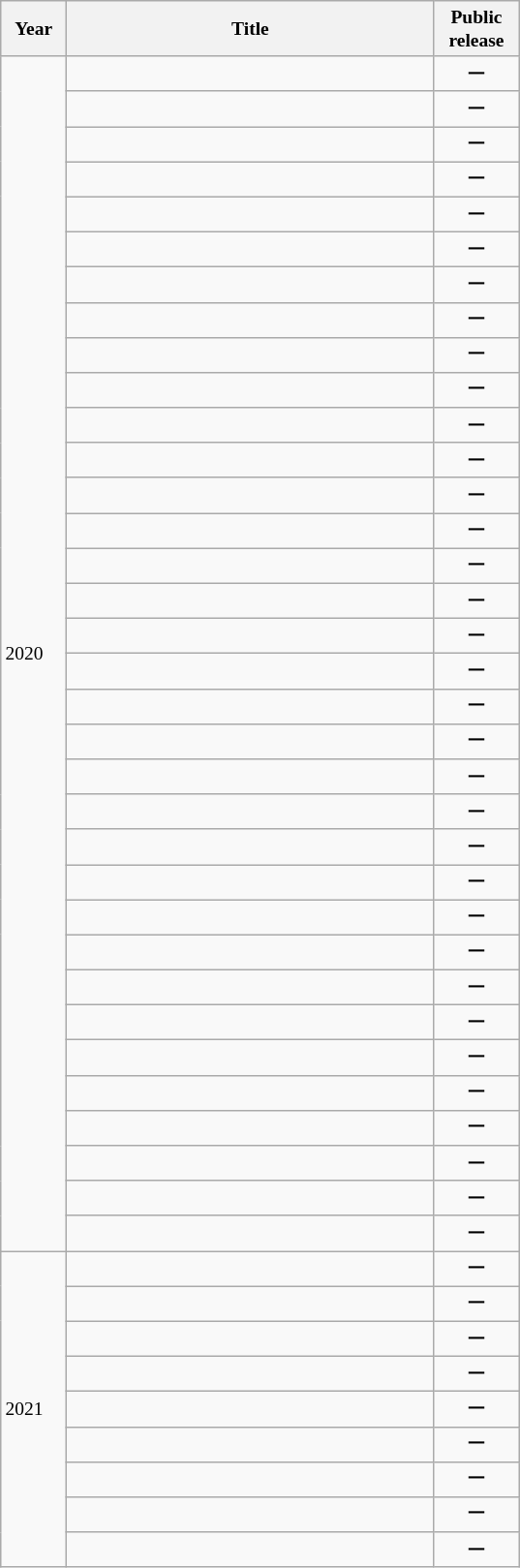<table class="wikitable" style=font-size:small>
<tr>
<th style="width:3em">Year</th>
<th style="width:19em">Title</th>
<th style="width:4em">Public release</th>
</tr>
<tr>
<td rowspan=34>2020</td>
<td><br></td>
<td style="text-align:center;">ー</td>
</tr>
<tr>
<td><br></td>
<td style="text-align:center;">ー</td>
</tr>
<tr>
<td><br></td>
<td style="text-align:center;">ー</td>
</tr>
<tr>
<td><br></td>
<td style="text-align:center;">ー</td>
</tr>
<tr>
<td><br></td>
<td style="text-align:center;">ー</td>
</tr>
<tr>
<td><br></td>
<td style="text-align:center;">ー</td>
</tr>
<tr>
<td><br></td>
<td style="text-align:center;">ー</td>
</tr>
<tr>
<td><br></td>
<td style="text-align:center;">ー</td>
</tr>
<tr>
<td><br></td>
<td style="text-align:center;">ー</td>
</tr>
<tr>
<td><br></td>
<td style="text-align:center;">ー</td>
</tr>
<tr>
<td><br></td>
<td style="text-align:center;">ー</td>
</tr>
<tr>
<td><br></td>
<td style="text-align:center;">ー</td>
</tr>
<tr>
<td><br></td>
<td style="text-align:center;">ー</td>
</tr>
<tr>
<td><br></td>
<td style="text-align:center;">ー</td>
</tr>
<tr>
<td><br></td>
<td style="text-align:center;">ー</td>
</tr>
<tr>
<td><br></td>
<td style="text-align:center;">ー</td>
</tr>
<tr>
<td><br></td>
<td style="text-align:center;">ー</td>
</tr>
<tr>
<td><br></td>
<td style="text-align:center;">ー</td>
</tr>
<tr>
<td><br></td>
<td style="text-align:center;">ー</td>
</tr>
<tr>
<td><br></td>
<td style="text-align:center;">ー</td>
</tr>
<tr>
<td><br></td>
<td style="text-align:center;">ー</td>
</tr>
<tr>
<td><br></td>
<td style="text-align:center;">ー</td>
</tr>
<tr>
<td><br></td>
<td style="text-align:center;">ー</td>
</tr>
<tr>
<td><br></td>
<td style="text-align:center;">ー</td>
</tr>
<tr>
<td><br></td>
<td style="text-align:center;">ー</td>
</tr>
<tr>
<td><br></td>
<td style="text-align:center;">ー</td>
</tr>
<tr>
<td><br></td>
<td style="text-align:center;">ー</td>
</tr>
<tr>
<td><br></td>
<td style="text-align:center;">ー</td>
</tr>
<tr>
<td><br></td>
<td style="text-align:center;">ー</td>
</tr>
<tr>
<td><br></td>
<td style="text-align:center;">ー</td>
</tr>
<tr>
<td><br></td>
<td style="text-align:center;">ー</td>
</tr>
<tr>
<td><br></td>
<td style="text-align:center;">ー</td>
</tr>
<tr>
<td><br></td>
<td style="text-align:center;">ー</td>
</tr>
<tr>
<td><br></td>
<td style="text-align:center;">ー</td>
</tr>
<tr>
<td rowspan=9>2021</td>
<td><br></td>
<td style="text-align:center;">ー</td>
</tr>
<tr>
<td><br></td>
<td style="text-align:center;">ー</td>
</tr>
<tr>
<td><br></td>
<td style="text-align:center;">ー</td>
</tr>
<tr>
<td><br></td>
<td style="text-align:center;">ー</td>
</tr>
<tr>
<td><br></td>
<td style="text-align:center;">ー</td>
</tr>
<tr>
<td><br></td>
<td style="text-align:center;">ー</td>
</tr>
<tr>
<td><br></td>
<td style="text-align:center;">ー</td>
</tr>
<tr>
<td><br></td>
<td style="text-align:center;">ー</td>
</tr>
<tr>
<td><br></td>
<td style="text-align:center;">ー</td>
</tr>
</table>
